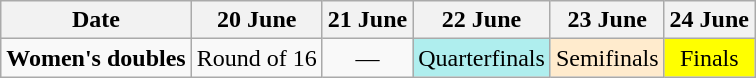<table class="wikitable" style="text-align:center">
<tr>
<th>Date</th>
<th>20 June</th>
<th>21 June</th>
<th>22 June</th>
<th>23 June</th>
<th>24 June</th>
</tr>
<tr>
<td align="left"><strong>Women's doubles</strong></td>
<td>Round of 16</td>
<td>—</td>
<td bgcolor="#afeeee">Quarterfinals</td>
<td bgcolor="#ffebcd">Semifinals</td>
<td bgcolor="#FFFF00">Finals</td>
</tr>
</table>
